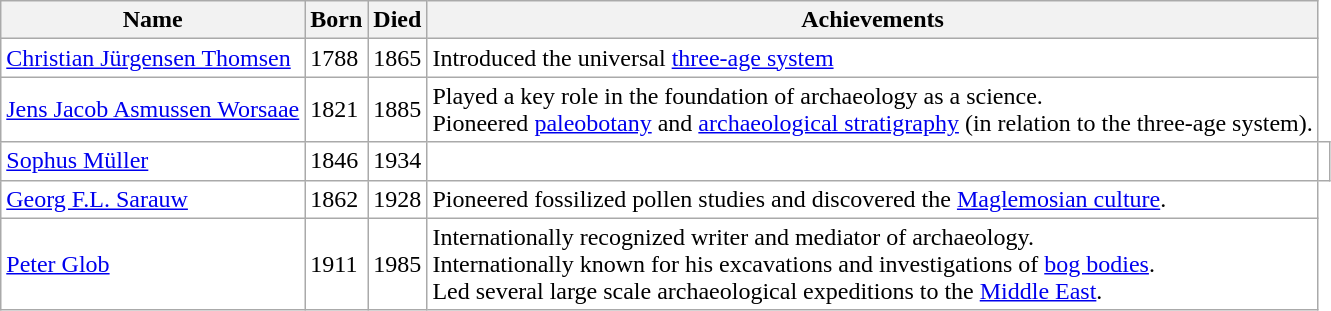<table class="sortable wikitable" style="background:white; text-align:left; border:0 solid #aaa; :">
<tr>
<th>Name</th>
<th>Born</th>
<th>Died</th>
<th>Achievements</th>
</tr>
<tr>
<td><a href='#'>Christian Jürgensen Thomsen</a></td>
<td>1788</td>
<td>1865</td>
<td>Introduced the universal <a href='#'>three-age system</a></td>
</tr>
<tr>
<td><a href='#'>Jens Jacob Asmussen Worsaae</a></td>
<td>1821</td>
<td>1885</td>
<td>Played a key role in the foundation of archaeology as a science. <br>Pioneered <a href='#'>paleobotany</a> and <a href='#'>archaeological stratigraphy</a> (in relation to the three-age system).</td>
</tr>
<tr>
<td><a href='#'>Sophus Müller</a></td>
<td>1846</td>
<td>1934</td>
<td></td>
<td></td>
</tr>
<tr>
<td><a href='#'>Georg F.L. Sarauw</a></td>
<td>1862</td>
<td>1928</td>
<td>Pioneered fossilized pollen studies and discovered the <a href='#'>Maglemosian culture</a>.</td>
</tr>
<tr>
<td><a href='#'>Peter Glob</a></td>
<td>1911</td>
<td>1985</td>
<td>Internationally recognized writer and mediator of archaeology. <br>Internationally known for his excavations and investigations of <a href='#'>bog bodies</a>. <br>Led several large scale archaeological expeditions to the <a href='#'>Middle East</a>.</td>
</tr>
</table>
